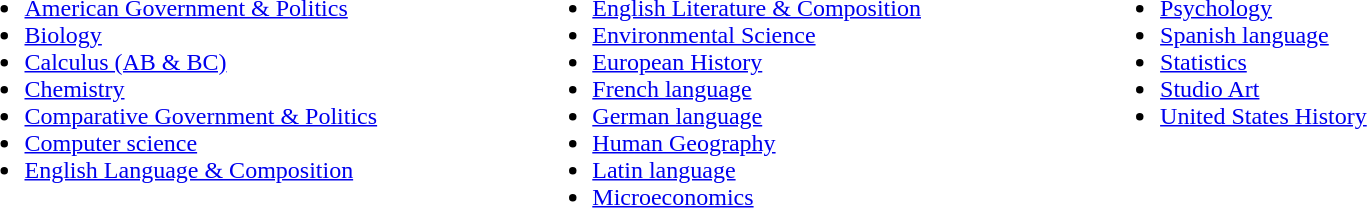<table width=90%>
<tr>
<td style="text-align:left; vertical-align:top; width:33%;"><br><ul><li><a href='#'>American Government & Politics</a></li><li><a href='#'>Biology</a></li><li><a href='#'>Calculus (AB & BC)</a></li><li><a href='#'>Chemistry</a></li><li><a href='#'>Comparative Government & Politics</a></li><li><a href='#'>Computer science</a></li><li><a href='#'>English Language & Composition</a></li></ul></td>
<td style="vertical-align:top; width:33%;"><br><ul><li><a href='#'>English Literature & Composition</a></li><li><a href='#'>Environmental Science</a></li><li><a href='#'>European History</a></li><li><a href='#'>French language</a></li><li><a href='#'>German language</a></li><li><a href='#'>Human Geography</a></li><li><a href='#'>Latin language</a></li><li><a href='#'>Microeconomics</a></li></ul></td>
<td style="vertical-align:top; width:33%;"><br><ul><li><a href='#'>Psychology</a></li><li><a href='#'>Spanish language</a></li><li><a href='#'>Statistics</a></li><li><a href='#'>Studio Art</a></li><li><a href='#'>United States History</a></li></ul></td>
</tr>
</table>
